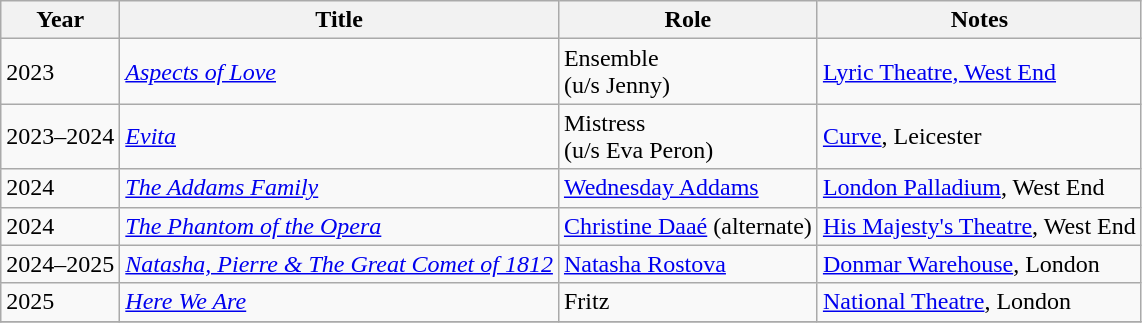<table class="wikitable sortable">
<tr>
<th>Year</th>
<th>Title</th>
<th>Role</th>
<th class="unsortable">Notes</th>
</tr>
<tr>
<td>2023</td>
<td><em><a href='#'>Aspects of Love</a></em></td>
<td>Ensemble<br>(u/s Jenny)</td>
<td><a href='#'>Lyric Theatre, West End</a></td>
</tr>
<tr>
<td>2023–2024</td>
<td><em><a href='#'>Evita</a></em></td>
<td>Mistress<br>(u/s Eva <span>Peron</span>)</td>
<td><a href='#'>Curve</a>, Leicester</td>
</tr>
<tr>
<td>2024</td>
<td><em><a href='#'>The Addams Family</a></em></td>
<td><a href='#'>Wednesday Addams</a></td>
<td><a href='#'>London Palladium</a>, West End</td>
</tr>
<tr>
<td>2024</td>
<td><em><a href='#'>The Phantom of the Opera</a></em></td>
<td><a href='#'>Christine Daaé</a> (alternate)</td>
<td><a href='#'>His Majesty's Theatre</a>, West End</td>
</tr>
<tr>
<td>2024–2025</td>
<td><em><a href='#'>Natasha, Pierre & The Great Comet of 1812</a></em></td>
<td><a href='#'>Natasha Rostova</a></td>
<td><a href='#'>Donmar Warehouse</a>, London</td>
</tr>
<tr>
<td>2025</td>
<td><em><a href='#'>Here We Are</a></em></td>
<td>Fritz</td>
<td><a href='#'>National Theatre</a>, London</td>
</tr>
<tr>
</tr>
</table>
